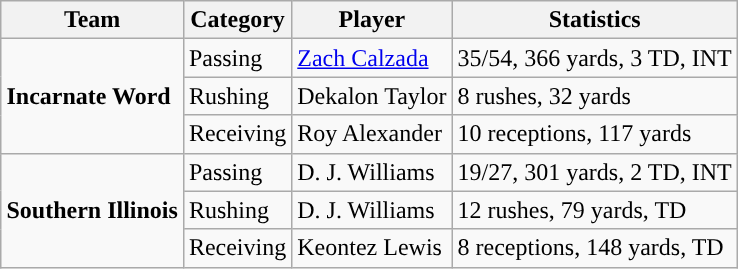<table class="wikitable" style="float: right;">
<tr>
<th>Team</th>
<th>Category</th>
<th>Player</th>
<th>Statistics</th>
</tr>
<tr>
<td rowspan=3><strong>Incarnate Word</strong></td>
<td>Passing</td>
<td><a href='#'>Zach Calzada</a></td>
<td>35/54, 366 yards, 3 TD, INT</td>
</tr>
<tr>
<td>Rushing</td>
<td>Dekalon Taylor</td>
<td>8 rushes, 32 yards</td>
</tr>
<tr>
<td>Receiving</td>
<td>Roy Alexander</td>
<td>10 receptions, 117 yards</td>
</tr>
<tr>
<td rowspan=3><strong>Southern Illinois</strong></td>
<td>Passing</td>
<td>D. J. Williams</td>
<td>19/27, 301 yards, 2 TD, INT</td>
</tr>
<tr>
<td>Rushing</td>
<td>D. J. Williams</td>
<td>12 rushes, 79 yards, TD</td>
</tr>
<tr>
<td>Receiving</td>
<td>Keontez Lewis</td>
<td>8 receptions, 148 yards, TD</td>
</tr>
</table>
